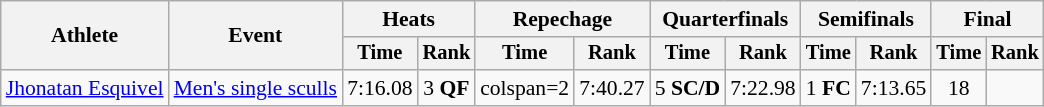<table class="wikitable" style="font-size:90%">
<tr>
<th rowspan="2">Athlete</th>
<th rowspan="2">Event</th>
<th colspan="2">Heats</th>
<th colspan="2">Repechage</th>
<th colspan="2">Quarterfinals</th>
<th colspan="2">Semifinals</th>
<th colspan="2">Final</th>
</tr>
<tr style="font-size:95%">
<th>Time</th>
<th>Rank</th>
<th>Time</th>
<th>Rank</th>
<th>Time</th>
<th>Rank</th>
<th>Time</th>
<th>Rank</th>
<th>Time</th>
<th>Rank</th>
</tr>
<tr align=center>
<td align=left><a href='#'>Jhonatan Esquivel</a></td>
<td align=left><a href='#'>Men's single sculls</a></td>
<td>7:16.08</td>
<td>3 <strong>QF</strong></td>
<td>colspan=2 </td>
<td>7:40.27</td>
<td>5 <strong>SC/D</strong></td>
<td>7:22.98</td>
<td>1 <strong>FC</strong></td>
<td>7:13.65</td>
<td>18</td>
</tr>
</table>
